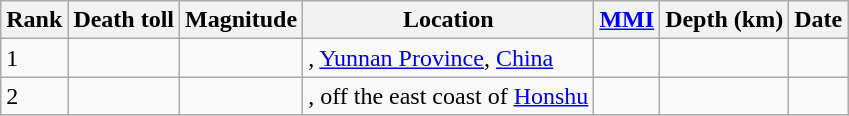<table class="sortable wikitable" style="font-size:100%;">
<tr>
<th>Rank</th>
<th>Death toll</th>
<th>Magnitude</th>
<th>Location</th>
<th><a href='#'>MMI</a></th>
<th>Depth (km)</th>
<th>Date</th>
</tr>
<tr>
<td>1</td>
<td></td>
<td></td>
<td>, <a href='#'>Yunnan Province</a>, <a href='#'>China</a></td>
<td></td>
<td></td>
<td></td>
</tr>
<tr>
<td>2</td>
<td></td>
<td></td>
<td>, off the east coast of <a href='#'>Honshu</a></td>
<td></td>
<td></td>
<td></td>
</tr>
</table>
